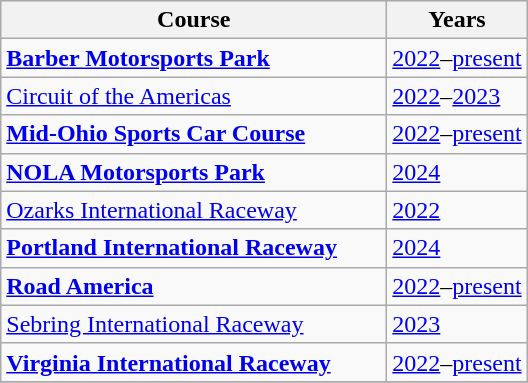<table class="wikitable" style="font-size:100%;">
<tr style="background:#efefef;">
<th width=250px>Course</th>
<th>Years</th>
</tr>
<tr>
<td><strong><a href='#'>Barber Motorsports Park</a></strong></td>
<td><a href='#'>2022</a>–<a href='#'>present</a></td>
</tr>
<tr>
<td><a href='#'>Circuit of the Americas</a></td>
<td><a href='#'>2022</a>–<a href='#'>2023</a></td>
</tr>
<tr>
<td><strong><a href='#'>Mid-Ohio Sports Car Course</a></strong></td>
<td><a href='#'>2022</a>–<a href='#'>present</a></td>
</tr>
<tr>
<td><strong><a href='#'>NOLA Motorsports Park</a></strong></td>
<td><a href='#'>2024</a></td>
</tr>
<tr>
<td><a href='#'>Ozarks International Raceway</a></td>
<td><a href='#'>2022</a></td>
</tr>
<tr>
<td><strong><a href='#'>Portland International Raceway</a></strong></td>
<td><a href='#'>2024</a></td>
</tr>
<tr>
<td><strong><a href='#'>Road America</a></strong></td>
<td><a href='#'>2022</a>–<a href='#'>present</a></td>
</tr>
<tr>
<td><a href='#'>Sebring International Raceway</a></td>
<td><a href='#'>2023</a></td>
</tr>
<tr>
<td><strong><a href='#'>Virginia International Raceway</a></strong></td>
<td><a href='#'>2022</a>–<a href='#'>present</a></td>
</tr>
<tr>
</tr>
</table>
